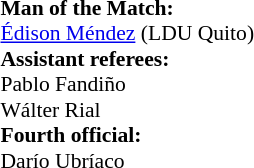<table width=50% style="font-size: 90%">
<tr>
<td><br><strong>Man of the Match:</strong>
<br> <a href='#'>Édison Méndez</a> (LDU Quito)<br>
<strong>Assistant referees:</strong>
<br> Pablo Fandiño
<br> Wálter Rial
<br><strong>Fourth official:</strong>
<br> Darío Ubríaco</td>
</tr>
</table>
